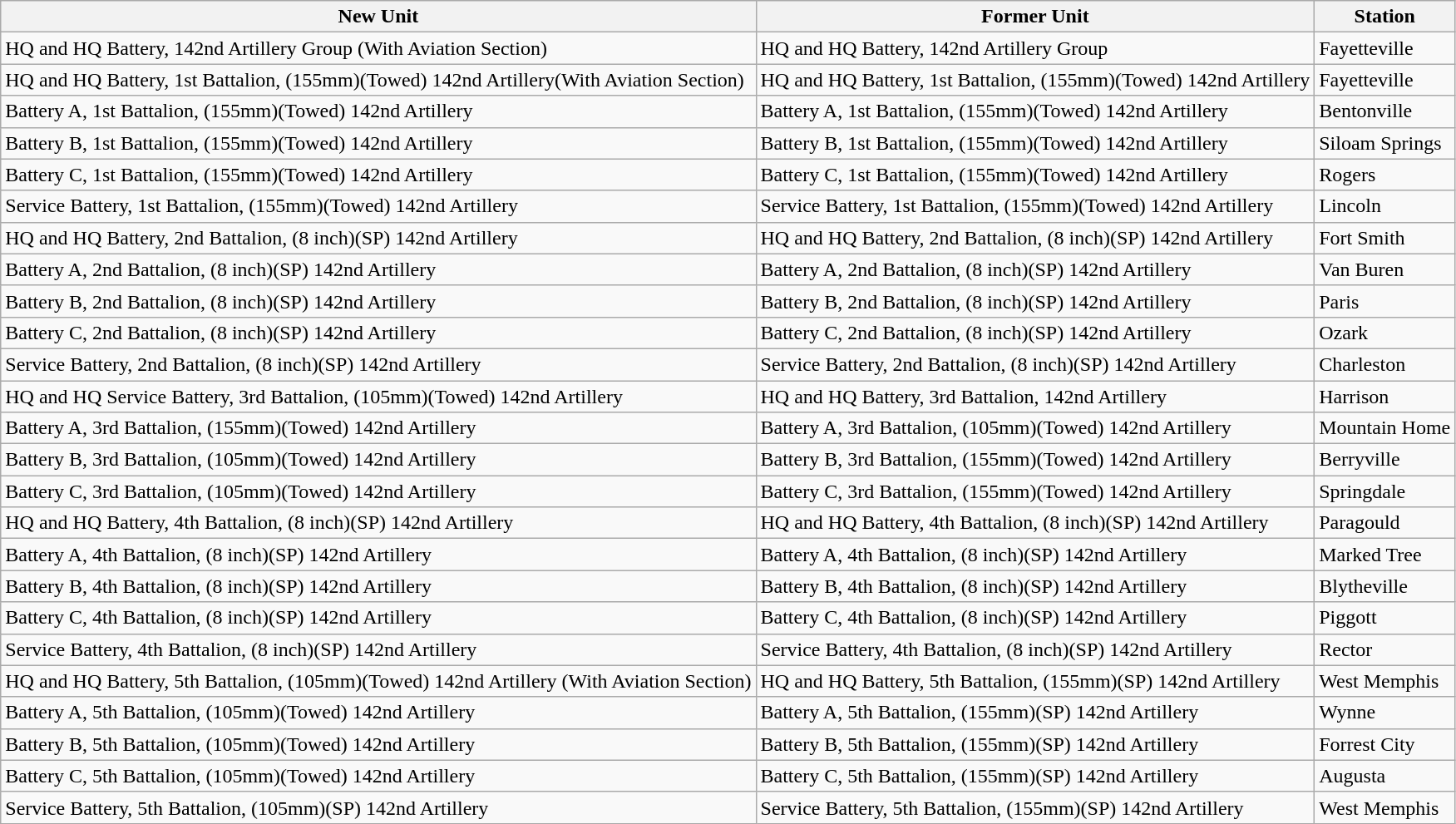<table class="wikitable">
<tr>
<th>New Unit</th>
<th>Former Unit</th>
<th>Station</th>
</tr>
<tr>
<td>HQ and HQ Battery, 142nd Artillery Group (With Aviation Section)</td>
<td>HQ and HQ Battery, 142nd Artillery Group</td>
<td>Fayetteville</td>
</tr>
<tr>
<td>HQ and HQ Battery, 1st Battalion, (155mm)(Towed) 142nd Artillery(With Aviation Section)</td>
<td>HQ and HQ Battery, 1st Battalion, (155mm)(Towed) 142nd Artillery</td>
<td>Fayetteville</td>
</tr>
<tr>
<td>Battery A, 1st Battalion, (155mm)(Towed) 142nd Artillery</td>
<td>Battery A, 1st Battalion, (155mm)(Towed) 142nd Artillery</td>
<td>Bentonville</td>
</tr>
<tr>
<td>Battery B, 1st Battalion, (155mm)(Towed) 142nd Artillery</td>
<td>Battery B, 1st Battalion, (155mm)(Towed) 142nd Artillery</td>
<td>Siloam Springs</td>
</tr>
<tr>
<td>Battery C, 1st Battalion, (155mm)(Towed) 142nd Artillery</td>
<td>Battery C, 1st Battalion, (155mm)(Towed) 142nd Artillery</td>
<td>Rogers</td>
</tr>
<tr>
<td>Service Battery, 1st Battalion, (155mm)(Towed) 142nd Artillery</td>
<td>Service Battery, 1st Battalion, (155mm)(Towed) 142nd Artillery</td>
<td>Lincoln</td>
</tr>
<tr>
<td>HQ and HQ Battery, 2nd Battalion, (8 inch)(SP) 142nd Artillery</td>
<td>HQ and HQ Battery, 2nd Battalion, (8 inch)(SP) 142nd Artillery</td>
<td>Fort Smith</td>
</tr>
<tr>
<td>Battery A, 2nd Battalion, (8 inch)(SP) 142nd Artillery</td>
<td>Battery A, 2nd Battalion, (8 inch)(SP) 142nd Artillery</td>
<td>Van Buren</td>
</tr>
<tr>
<td>Battery B, 2nd Battalion, (8 inch)(SP) 142nd Artillery</td>
<td>Battery B, 2nd Battalion, (8 inch)(SP) 142nd Artillery</td>
<td>Paris</td>
</tr>
<tr>
<td>Battery C, 2nd Battalion, (8 inch)(SP) 142nd Artillery</td>
<td>Battery C, 2nd Battalion, (8 inch)(SP) 142nd Artillery</td>
<td>Ozark</td>
</tr>
<tr>
<td>Service Battery, 2nd Battalion, (8 inch)(SP) 142nd Artillery</td>
<td>Service Battery, 2nd Battalion, (8 inch)(SP) 142nd Artillery</td>
<td>Charleston</td>
</tr>
<tr>
<td>HQ and HQ Service Battery, 3rd Battalion, (105mm)(Towed) 142nd Artillery</td>
<td>HQ and HQ Battery, 3rd Battalion, 142nd Artillery</td>
<td>Harrison</td>
</tr>
<tr>
<td>Battery A, 3rd Battalion, (155mm)(Towed) 142nd Artillery</td>
<td>Battery A, 3rd Battalion, (105mm)(Towed) 142nd Artillery</td>
<td>Mountain Home</td>
</tr>
<tr>
<td>Battery B, 3rd Battalion, (105mm)(Towed) 142nd Artillery</td>
<td>Battery B, 3rd Battalion, (155mm)(Towed) 142nd Artillery</td>
<td>Berryville</td>
</tr>
<tr>
<td>Battery C, 3rd Battalion, (105mm)(Towed) 142nd Artillery</td>
<td>Battery C, 3rd Battalion, (155mm)(Towed) 142nd Artillery</td>
<td>Springdale</td>
</tr>
<tr>
<td>HQ and HQ Battery, 4th Battalion, (8 inch)(SP) 142nd Artillery</td>
<td>HQ and HQ Battery, 4th Battalion, (8 inch)(SP) 142nd Artillery</td>
<td>Paragould</td>
</tr>
<tr>
<td>Battery A, 4th Battalion, (8 inch)(SP) 142nd Artillery</td>
<td>Battery A, 4th Battalion, (8 inch)(SP) 142nd Artillery</td>
<td>Marked Tree</td>
</tr>
<tr>
<td>Battery B, 4th Battalion, (8 inch)(SP) 142nd Artillery</td>
<td>Battery B, 4th Battalion, (8 inch)(SP) 142nd Artillery</td>
<td>Blytheville</td>
</tr>
<tr>
<td>Battery C, 4th Battalion, (8 inch)(SP) 142nd Artillery</td>
<td>Battery C, 4th Battalion, (8 inch)(SP) 142nd Artillery</td>
<td>Piggott</td>
</tr>
<tr>
<td>Service Battery, 4th Battalion, (8 inch)(SP) 142nd Artillery</td>
<td>Service Battery, 4th Battalion, (8 inch)(SP) 142nd Artillery</td>
<td>Rector</td>
</tr>
<tr>
<td>HQ and HQ Battery, 5th Battalion, (105mm)(Towed) 142nd Artillery (With Aviation Section)</td>
<td>HQ and HQ Battery, 5th Battalion, (155mm)(SP) 142nd Artillery</td>
<td>West Memphis</td>
</tr>
<tr>
<td>Battery A, 5th Battalion, (105mm)(Towed) 142nd Artillery</td>
<td>Battery A, 5th Battalion, (155mm)(SP) 142nd Artillery</td>
<td>Wynne</td>
</tr>
<tr>
<td>Battery B, 5th Battalion, (105mm)(Towed) 142nd Artillery</td>
<td>Battery B, 5th Battalion, (155mm)(SP) 142nd Artillery</td>
<td>Forrest City</td>
</tr>
<tr>
<td>Battery C, 5th Battalion, (105mm)(Towed) 142nd Artillery</td>
<td>Battery C, 5th Battalion, (155mm)(SP) 142nd Artillery</td>
<td>Augusta</td>
</tr>
<tr>
<td>Service Battery, 5th Battalion, (105mm)(SP) 142nd Artillery</td>
<td>Service Battery, 5th Battalion, (155mm)(SP) 142nd Artillery</td>
<td>West Memphis</td>
</tr>
</table>
